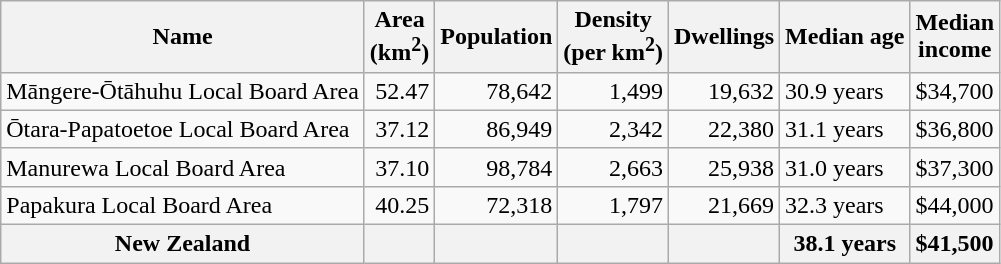<table class="wikitable">
<tr>
<th>Name</th>
<th>Area<br>(km<sup>2</sup>)</th>
<th>Population</th>
<th>Density<br>(per km<sup>2</sup>)</th>
<th>Dwellings</th>
<th>Median age</th>
<th>Median<br>income</th>
</tr>
<tr>
<td>Māngere-Ōtāhuhu Local Board Area</td>
<td style="text-align:right;">52.47</td>
<td style="text-align:right;">78,642</td>
<td style="text-align:right;">1,499</td>
<td style="text-align:right;">19,632</td>
<td>30.9 years</td>
<td>$34,700</td>
</tr>
<tr>
<td>Ōtara-Papatoetoe Local Board Area</td>
<td style="text-align:right;">37.12</td>
<td style="text-align:right;">86,949</td>
<td style="text-align:right;">2,342</td>
<td style="text-align:right;">22,380</td>
<td>31.1 years</td>
<td>$36,800</td>
</tr>
<tr>
<td>Manurewa Local Board Area</td>
<td style="text-align:right;">37.10</td>
<td style="text-align:right;">98,784</td>
<td style="text-align:right;">2,663</td>
<td style="text-align:right;">25,938</td>
<td>31.0 years</td>
<td>$37,300</td>
</tr>
<tr>
<td>Papakura Local Board Area</td>
<td style="text-align:right;">40.25</td>
<td style="text-align:right;">72,318</td>
<td style="text-align:right;">1,797</td>
<td style="text-align:right;">21,669</td>
<td>32.3 years</td>
<td>$44,000</td>
</tr>
<tr>
<th>New Zealand</th>
<th></th>
<th></th>
<th></th>
<th></th>
<th>38.1 years</th>
<th style="text-align:left;">$41,500</th>
</tr>
</table>
